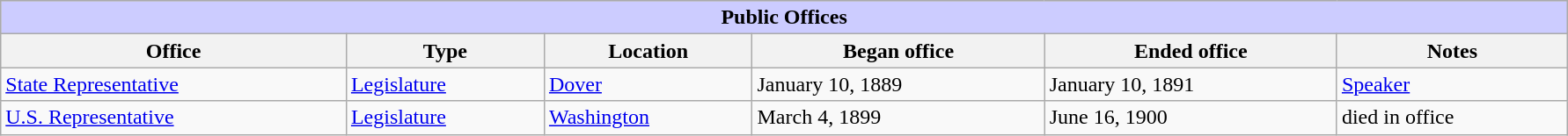<table class=wikitable style="width: 94%" style="text-align: center;" align="center">
<tr bgcolor=#cccccc>
<th colspan=7 style="background: #ccccff;">Public Offices</th>
</tr>
<tr>
<th><strong>Office</strong></th>
<th><strong>Type</strong></th>
<th><strong>Location</strong></th>
<th><strong>Began office</strong></th>
<th><strong>Ended office</strong></th>
<th><strong>Notes</strong></th>
</tr>
<tr>
<td><a href='#'>State Representative</a></td>
<td><a href='#'>Legislature</a></td>
<td><a href='#'>Dover</a></td>
<td>January 10, 1889</td>
<td>January 10, 1891</td>
<td><a href='#'>Speaker</a></td>
</tr>
<tr>
<td><a href='#'>U.S. Representative</a></td>
<td><a href='#'>Legislature</a></td>
<td><a href='#'>Washington</a></td>
<td>March 4, 1899</td>
<td>June 16, 1900</td>
<td>died in office</td>
</tr>
</table>
